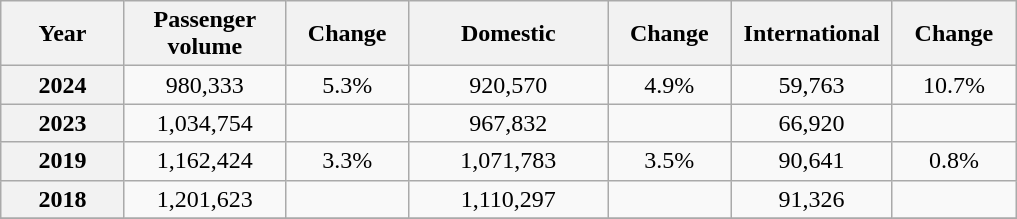<table class="wikitable sortable">
<tr>
<th style="width:75px">Year</th>
<th style="width:100px">Passenger volume</th>
<th style="width:75px">Change</th>
<th style="width:125px">Domestic</th>
<th style="width:75px">Change</th>
<th style="width:100px">International</th>
<th style="width:75px">Change</th>
</tr>
<tr style="text-align:center;">
<th>2024</th>
<td>980,333</td>
<td>5.3%</td>
<td>920,570</td>
<td>4.9%</td>
<td>59,763</td>
<td>10.7%</td>
</tr>
<tr style="text-align:center;">
<th>2023</th>
<td>1,034,754</td>
<td></td>
<td>967,832</td>
<td></td>
<td>66,920</td>
<td></td>
</tr>
<tr style="text-align:center;">
<th>2019</th>
<td>1,162,424</td>
<td>3.3%</td>
<td>1,071,783</td>
<td>3.5%</td>
<td>90,641</td>
<td>0.8%</td>
</tr>
<tr style="text-align:center;">
<th>2018</th>
<td>1,201,623</td>
<td></td>
<td>1,110,297</td>
<td></td>
<td>91,326</td>
<td></td>
</tr>
<tr style="text-align:center;">
</tr>
</table>
